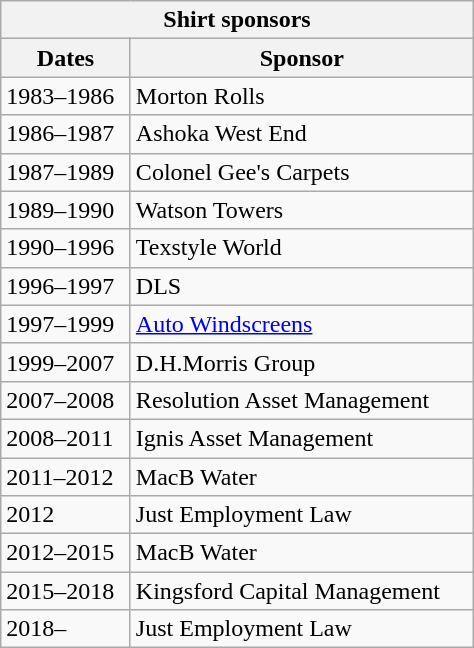<table class="wikitable collapsible collapsed plainrowheaders" style="width: 25%; text-align: centr; margin-left:1em; float: left">
<tr>
<th colspan=2>Shirt sponsors</th>
</tr>
<tr>
<th scope="col">Dates</th>
<th scope="col">Sponsor</th>
</tr>
<tr>
<td scope="row">1983–1986</td>
<td>Morton Rolls</td>
</tr>
<tr>
<td scope="row">1986–1987</td>
<td>Ashoka West End</td>
</tr>
<tr>
<td scope="row">1987–1989</td>
<td>Colonel Gee's Carpets</td>
</tr>
<tr>
<td scope="row">1989–1990</td>
<td>Watson Towers</td>
</tr>
<tr>
<td scope="row">1990–1996</td>
<td>Texstyle World</td>
</tr>
<tr>
<td scope="row">1996–1997</td>
<td>DLS</td>
</tr>
<tr>
<td scope="row">1997–1999</td>
<td><a href='#'>Auto Windscreens</a></td>
</tr>
<tr>
<td scope="row">1999–2007</td>
<td>D.H.Morris Group</td>
</tr>
<tr>
<td scope="row">2007–2008</td>
<td>Resolution Asset Management</td>
</tr>
<tr>
<td scope="row">2008–2011</td>
<td>Ignis Asset Management</td>
</tr>
<tr>
<td scope="row">2011–2012</td>
<td>MacB Water</td>
</tr>
<tr>
<td scope="row">2012</td>
<td>Just Employment Law</td>
</tr>
<tr>
<td scope="row">2012–2015</td>
<td>MacB Water</td>
</tr>
<tr>
<td scope="row">2015–2018</td>
<td>Kingsford Capital Management</td>
</tr>
<tr>
<td scope="row">2018–</td>
<td>Just Employment Law</td>
</tr>
</table>
